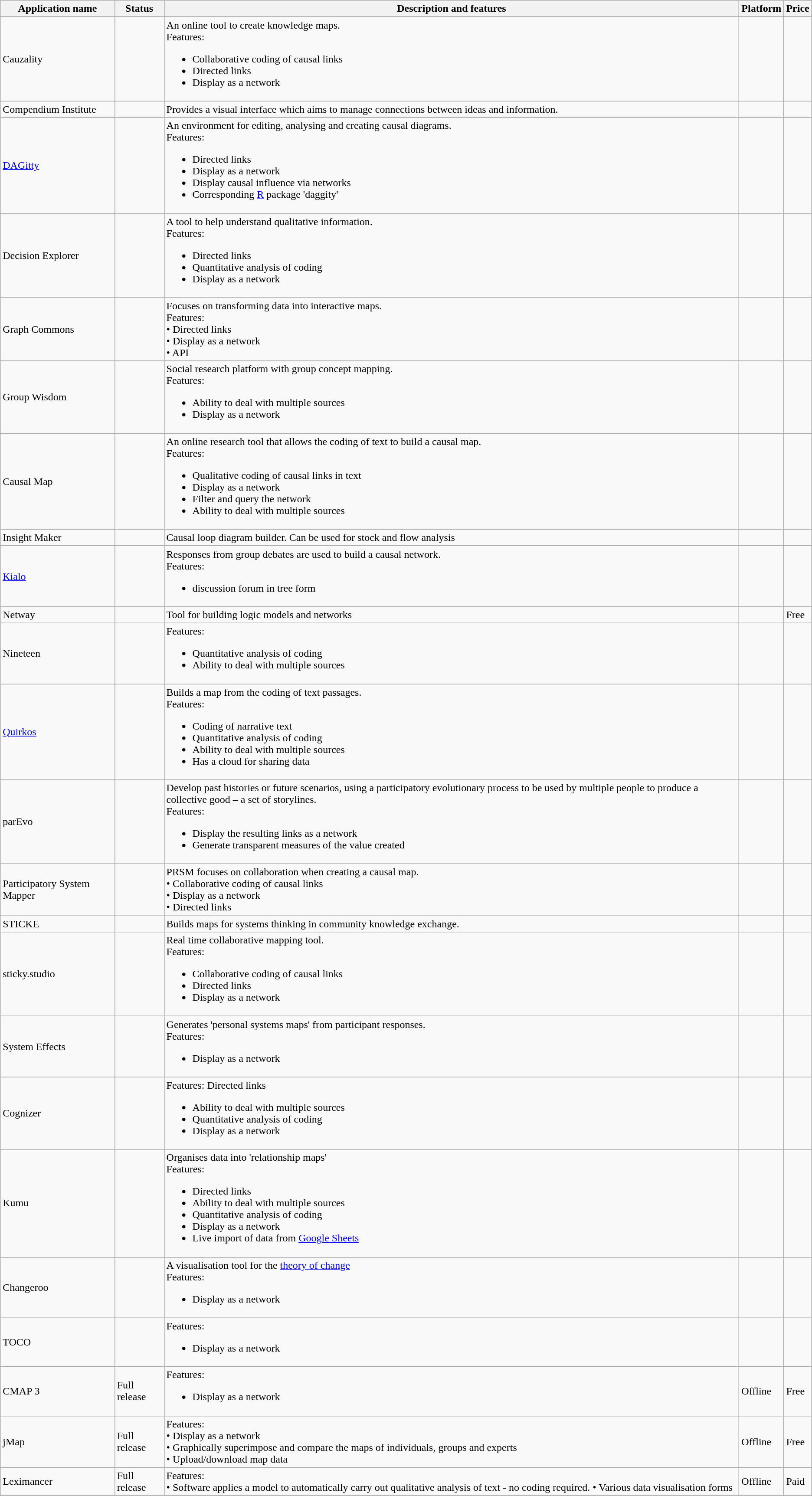<table class="wikitable sortable">
<tr>
<th>Application name</th>
<th>Status</th>
<th>Description and features</th>
<th>Platform</th>
<th>Price</th>
</tr>
<tr>
<td>Cauzality</td>
<td></td>
<td>An online tool to create knowledge maps.<br>Features:<ul><li>Collaborative coding of causal links</li><li>Directed links</li><li>Display as a network</li></ul></td>
<td></td>
<td></td>
</tr>
<tr>
<td>Compendium Institute</td>
<td></td>
<td>Provides a visual interface which aims to manage connections between ideas and information.</td>
<td></td>
<td></td>
</tr>
<tr>
<td><a href='#'>DAGitty</a></td>
<td></td>
<td>An environment for editing, analysing and creating causal diagrams.<br>Features:<ul><li>Directed links</li><li>Display as a network</li><li>Display causal influence via networks</li><li>Corresponding <a href='#'>R</a> package 'daggity'</li></ul></td>
<td></td>
<td></td>
</tr>
<tr>
<td>Decision Explorer</td>
<td></td>
<td>A tool to help understand qualitative information.<br>Features:<ul><li>Directed links</li><li>Quantitative analysis of coding</li><li>Display as a network</li></ul></td>
<td></td>
<td></td>
</tr>
<tr>
<td>Graph Commons</td>
<td></td>
<td>Focuses on transforming data into interactive maps.<br>Features:<br>• Directed links<br>• Display as a network<br>• API</td>
<td></td>
<td></td>
</tr>
<tr>
<td>Group Wisdom</td>
<td></td>
<td>Social research platform with group concept mapping.<br>Features:<ul><li>Ability to deal with multiple sources</li><li>Display as a network</li></ul></td>
<td></td>
<td></td>
</tr>
<tr>
<td>Causal Map</td>
<td></td>
<td>An online research tool that allows the coding of text to build a causal map.<br>Features:<ul><li>Qualitative coding of causal links in text</li><li>Display as a network</li><li>Filter and query the network</li><li>Ability to deal with multiple sources</li></ul></td>
<td></td>
<td></td>
</tr>
<tr>
<td>Insight Maker</td>
<td></td>
<td>Causal loop diagram builder. Can be used for stock and flow analysis </td>
<td></td>
<td></td>
</tr>
<tr>
<td><a href='#'>Kialo</a></td>
<td></td>
<td>Responses from group debates are used to build a causal network.<br>Features:<ul><li>discussion forum in tree form</li></ul></td>
<td></td>
<td></td>
</tr>
<tr>
<td>Netway</td>
<td></td>
<td>Tool for building logic models and networks</td>
<td></td>
<td>Free</td>
</tr>
<tr>
<td>Nineteen</td>
<td></td>
<td>Features:<br><ul><li>Quantitative analysis of coding</li><li>Ability to deal with multiple sources</li></ul></td>
<td></td>
<td></td>
</tr>
<tr>
<td><a href='#'>Quirkos</a></td>
<td></td>
<td>Builds a map from the coding of text passages.<br>Features:<ul><li>Coding of narrative text</li><li>Quantitative analysis of coding</li><li>Ability to deal with multiple sources</li><li>Has a cloud for sharing data</li></ul></td>
<td></td>
<td></td>
</tr>
<tr>
<td>parEvo</td>
<td></td>
<td>Develop past histories or future scenarios, using a participatory evolutionary process to be used by multiple people to produce a collective good – a set of storylines.<br>Features:<ul><li>Display the resulting links as a network</li><li>Generate transparent measures of the value created</li></ul></td>
<td></td>
<td></td>
</tr>
<tr>
<td>Participatory System Mapper</td>
<td></td>
<td>PRSM focuses on collaboration when creating a causal map.<br>• Collaborative coding of causal links<br>• Display as a network<br>• Directed links</td>
<td></td>
<td></td>
</tr>
<tr>
<td>STICKE</td>
<td></td>
<td>Builds maps for systems thinking in community knowledge exchange.</td>
<td></td>
<td></td>
</tr>
<tr>
<td>sticky.studio</td>
<td></td>
<td>Real time collaborative mapping tool.<br>Features:<ul><li>Collaborative coding of causal links</li><li>Directed links</li><li>Display as a network</li></ul></td>
<td></td>
<td></td>
</tr>
<tr>
<td>System Effects</td>
<td></td>
<td>Generates 'personal systems maps' from participant responses.<br>Features:<ul><li>Display as a network</li></ul></td>
<td></td>
<td></td>
</tr>
<tr>
<td>Cognizer</td>
<td></td>
<td>Features: Directed links<br><ul><li>Ability to deal with multiple sources</li><li>Quantitative analysis of coding</li><li>Display as a network</li></ul></td>
<td></td>
<td></td>
</tr>
<tr>
<td>Kumu</td>
<td></td>
<td>Organises data into 'relationship maps'<br>Features:<ul><li>Directed links</li><li>Ability to deal with multiple sources</li><li>Quantitative analysis of coding</li><li>Display as a network</li><li>Live import of data from <a href='#'>Google Sheets</a></li></ul></td>
<td></td>
<td></td>
</tr>
<tr>
<td>Changeroo</td>
<td></td>
<td>A visualisation tool for the <a href='#'>theory of change</a><br>Features:<ul><li>Display as a network</li></ul></td>
<td></td>
<td></td>
</tr>
<tr>
<td>TOCO</td>
<td></td>
<td>Features:<br><ul><li>Display as a network</li></ul></td>
<td></td>
<td></td>
</tr>
<tr>
<td>CMAP 3</td>
<td>Full release</td>
<td>Features:<br><ul><li>Display as a network</li></ul></td>
<td>Offline</td>
<td>Free</td>
</tr>
<tr>
<td>jMap </td>
<td>Full release</td>
<td>Features:<br>• Display as a network<br>• Graphically superimpose and compare the maps of individuals, groups and experts<br>• Upload/download map data</td>
<td>Offline</td>
<td>Free</td>
</tr>
<tr>
<td>Leximancer</td>
<td>Full release</td>
<td>Features:<br>• Software applies a model to automatically carry out qualitative analysis of text - no coding required.
• Various data visualisation forms</td>
<td>Offline</td>
<td>Paid</td>
</tr>
</table>
